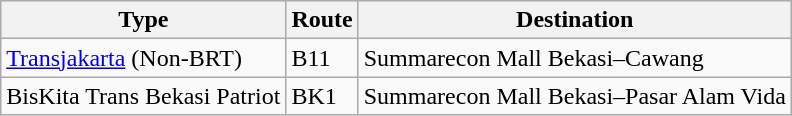<table class="wikitable">
<tr>
<th>Type</th>
<th>Route</th>
<th>Destination</th>
</tr>
<tr>
<td><a href='#'>Transjakarta</a> (Non-BRT)</td>
<td>B11</td>
<td>Summarecon Mall Bekasi–Cawang</td>
</tr>
<tr>
<td>BisKita Trans Bekasi Patriot</td>
<td>BK1</td>
<td>Summarecon Mall Bekasi–Pasar Alam Vida</td>
</tr>
</table>
